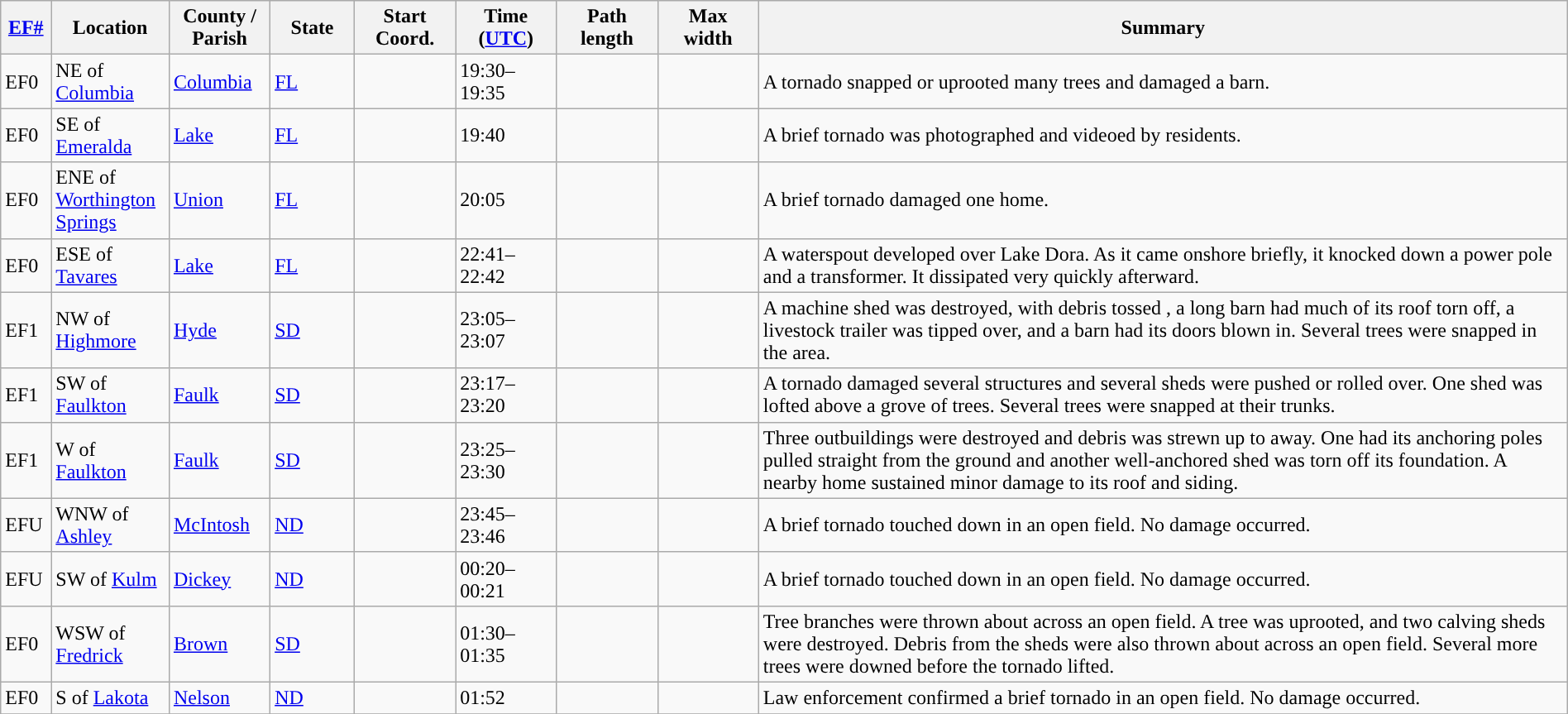<table class="wikitable sortable" style="width:100%;">
<tr>
<th scope="col"  style="width:3%; text-align:center;"><a href='#'>EF#</a></th>
<th scope="col"  style="width:7%; text-align:center;" class="unsortable">Location</th>
<th scope="col"  style="width:6%; text-align:center;" class="unsortable">County / Parish</th>
<th scope="col"  style="width:5%; text-align:center;">State</th>
<th scope="col"  style="width:6%; text-align:center;">Start Coord.</th>
<th scope="col"  style="width:6%; text-align:center;">Time (<a href='#'>UTC</a>)</th>
<th scope="col"  style="width:6%; text-align:center;">Path length</th>
<th scope="col"  style="width:6%; text-align:center;">Max width</th>
<th scope="col" class="unsortable" style="width:48%; text-align:center;">Summary</th>
</tr>
<tr>
<td>EF0</td>
<td>NE of <a href='#'>Columbia</a></td>
<td><a href='#'>Columbia</a></td>
<td><a href='#'>FL</a></td>
<td></td>
<td>19:30–19:35</td>
<td></td>
<td></td>
<td>A tornado snapped or uprooted many trees and damaged a barn.</td>
</tr>
<tr>
<td>EF0</td>
<td>SE of <a href='#'>Emeralda</a></td>
<td><a href='#'>Lake</a></td>
<td><a href='#'>FL</a></td>
<td></td>
<td>19:40</td>
<td></td>
<td></td>
<td>A brief tornado was photographed and videoed by residents.</td>
</tr>
<tr>
<td>EF0</td>
<td>ENE of <a href='#'>Worthington Springs</a></td>
<td><a href='#'>Union</a></td>
<td><a href='#'>FL</a></td>
<td></td>
<td>20:05</td>
<td></td>
<td></td>
<td>A brief tornado damaged one home.</td>
</tr>
<tr>
<td>EF0</td>
<td>ESE of <a href='#'>Tavares</a></td>
<td><a href='#'>Lake</a></td>
<td><a href='#'>FL</a></td>
<td></td>
<td>22:41–22:42</td>
<td></td>
<td></td>
<td>A waterspout developed over Lake Dora. As it came onshore briefly, it knocked down a power pole and a transformer. It dissipated very quickly afterward.</td>
</tr>
<tr>
<td>EF1</td>
<td>NW of <a href='#'>Highmore</a></td>
<td><a href='#'>Hyde</a></td>
<td><a href='#'>SD</a></td>
<td></td>
<td>23:05–23:07</td>
<td></td>
<td></td>
<td>A machine shed was destroyed, with debris tossed , a long barn had much of its roof torn off, a livestock trailer was tipped over, and a barn had its doors blown in. Several trees were snapped in the area.</td>
</tr>
<tr>
<td>EF1</td>
<td>SW of <a href='#'>Faulkton</a></td>
<td><a href='#'>Faulk</a></td>
<td><a href='#'>SD</a></td>
<td></td>
<td>23:17–23:20</td>
<td></td>
<td></td>
<td>A tornado damaged several structures and several sheds were pushed or rolled over. One shed was lofted above a grove of trees. Several trees were snapped at their trunks.</td>
</tr>
<tr>
<td>EF1</td>
<td>W of <a href='#'>Faulkton</a></td>
<td><a href='#'>Faulk</a></td>
<td><a href='#'>SD</a></td>
<td></td>
<td>23:25–23:30</td>
<td></td>
<td></td>
<td>Three outbuildings were destroyed and debris was strewn up to  away. One had its anchoring poles pulled straight from the ground and another well-anchored shed was torn off its foundation. A nearby home sustained minor damage to its roof and siding.</td>
</tr>
<tr>
<td>EFU</td>
<td>WNW of <a href='#'>Ashley</a></td>
<td><a href='#'>McIntosh</a></td>
<td><a href='#'>ND</a></td>
<td></td>
<td>23:45–23:46</td>
<td></td>
<td></td>
<td>A brief tornado touched down in an open field. No damage occurred.</td>
</tr>
<tr>
<td>EFU</td>
<td>SW of <a href='#'>Kulm</a></td>
<td><a href='#'>Dickey</a></td>
<td><a href='#'>ND</a></td>
<td></td>
<td>00:20–00:21</td>
<td></td>
<td></td>
<td>A brief tornado touched down in an open field. No damage occurred.</td>
</tr>
<tr>
<td>EF0</td>
<td>WSW of <a href='#'>Fredrick</a></td>
<td><a href='#'>Brown</a></td>
<td><a href='#'>SD</a></td>
<td></td>
<td>01:30–01:35</td>
<td></td>
<td></td>
<td>Tree branches were thrown about  across an open field. A tree was uprooted, and two calving sheds were destroyed. Debris from the sheds were also thrown about  across an open field. Several more trees were downed before the tornado lifted.</td>
</tr>
<tr>
<td>EF0</td>
<td>S of <a href='#'>Lakota</a></td>
<td><a href='#'>Nelson</a></td>
<td><a href='#'>ND</a></td>
<td></td>
<td>01:52</td>
<td></td>
<td></td>
<td>Law enforcement confirmed a brief tornado in an open field. No damage occurred.</td>
</tr>
<tr>
</tr>
</table>
